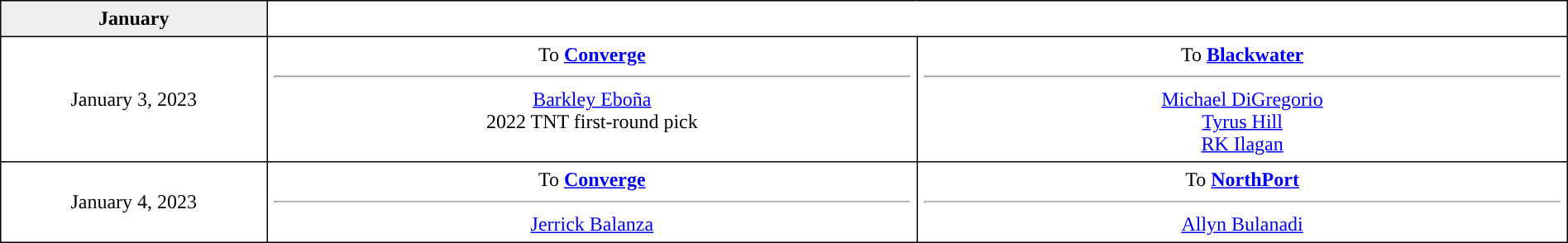<table border=1 style="border-collapse:collapse; text-align: center; width: 100%" bordercolor="#000000"  cellpadding="5">
<tr bgcolor="eeeeee">
<th>January</th>
</tr>
<tr>
<td style="width:12%">January 3, 2023</td>
<td style="width:29.3%" valign="top">To <strong><a href='#'>Converge</a></strong><hr><a href='#'>Barkley Eboña</a><br>2022 TNT first-round pick</td>
<td style="width:29.3%" valign="top">To <strong><a href='#'>Blackwater</a></strong><hr><a href='#'>Michael DiGregorio</a><br><a href='#'>Tyrus Hill</a><br><a href='#'>RK Ilagan</a></td>
</tr>
<tr>
<td style="width:12%">January 4, 2023</td>
<td style="width:29.3%" valign="top">To <strong><a href='#'>Converge</a></strong><hr><a href='#'>Jerrick Balanza</a></td>
<td style="width:29.3%" valign="top">To <strong><a href='#'>NorthPort</a></strong><hr><a href='#'>Allyn Bulanadi</a></td>
</tr>
</table>
